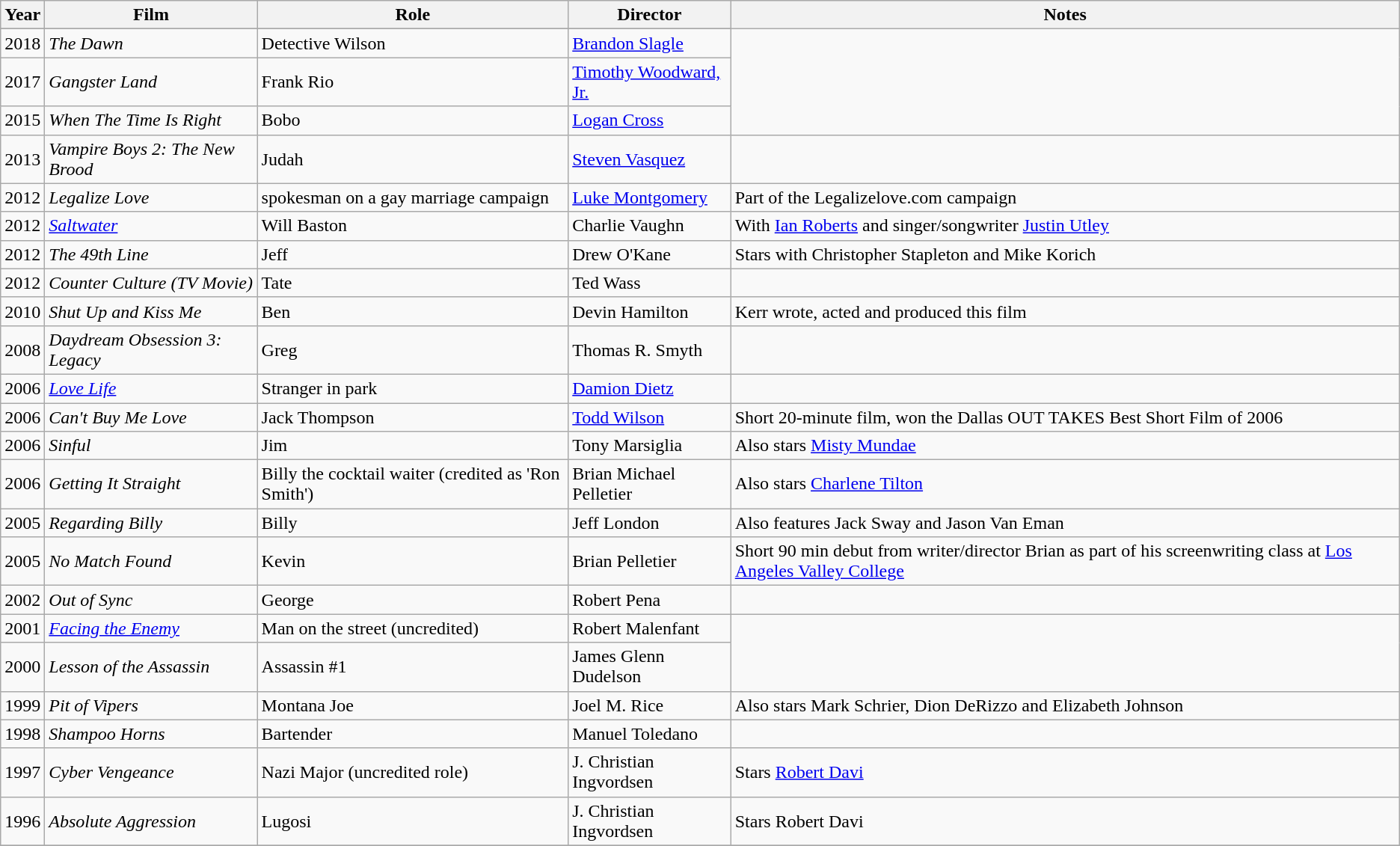<table class = "wikitable sortable">
<tr>
<th>Year</th>
<th>Film</th>
<th>Role</th>
<th>Director</th>
<th>Notes</th>
</tr>
<tr>
</tr>
<tr>
<td>2018</td>
<td><em>The Dawn</em></td>
<td>Detective Wilson</td>
<td><a href='#'>Brandon Slagle</a></td>
</tr>
<tr>
<td>2017</td>
<td><em>Gangster Land</em></td>
<td>Frank Rio</td>
<td><a href='#'>Timothy Woodward, Jr.</a></td>
</tr>
<tr>
<td>2015</td>
<td><em>When The Time Is Right</em></td>
<td>Bobo</td>
<td><a href='#'>Logan Cross</a></td>
</tr>
<tr>
<td>2013</td>
<td><em>Vampire Boys 2: The New Brood</em></td>
<td>Judah</td>
<td><a href='#'>Steven Vasquez</a></td>
<td></td>
</tr>
<tr>
<td>2012</td>
<td><em>Legalize Love</em></td>
<td>spokesman on a gay marriage campaign</td>
<td><a href='#'>Luke Montgomery</a></td>
<td>Part of the Legalizelove.com campaign</td>
</tr>
<tr>
<td>2012</td>
<td><em><a href='#'>Saltwater</a></em></td>
<td>Will Baston</td>
<td>Charlie Vaughn</td>
<td>With <a href='#'>Ian Roberts</a> and singer/songwriter <a href='#'>Justin Utley</a></td>
</tr>
<tr>
<td>2012</td>
<td><em>The 49th Line</em></td>
<td>Jeff</td>
<td>Drew O'Kane</td>
<td>Stars with Christopher Stapleton and Mike Korich</td>
</tr>
<tr>
<td>2012</td>
<td><em>Counter Culture (TV Movie)</em></td>
<td>Tate</td>
<td>Ted Wass</td>
<td></td>
</tr>
<tr>
<td>2010</td>
<td><em>Shut Up and Kiss Me</em></td>
<td>Ben</td>
<td>Devin Hamilton</td>
<td>Kerr wrote, acted and produced this film</td>
</tr>
<tr>
<td>2008</td>
<td><em>Daydream Obsession 3: Legacy </em></td>
<td>Greg</td>
<td>Thomas R. Smyth</td>
<td></td>
</tr>
<tr>
<td>2006</td>
<td><em><a href='#'>Love Life</a></em></td>
<td>Stranger in park</td>
<td><a href='#'>Damion Dietz</a></td>
</tr>
<tr>
<td>2006</td>
<td><em>Can't Buy Me Love</em></td>
<td>Jack Thompson</td>
<td><a href='#'>Todd Wilson</a></td>
<td>Short 20-minute film, won the Dallas OUT TAKES Best Short Film of 2006</td>
</tr>
<tr>
<td>2006</td>
<td><em>Sinful</em></td>
<td>Jim</td>
<td>Tony Marsiglia</td>
<td>Also stars <a href='#'>Misty Mundae</a></td>
</tr>
<tr>
<td>2006</td>
<td><em>Getting It Straight</em></td>
<td>Billy the cocktail waiter (credited as 'Ron Smith')</td>
<td>Brian Michael Pelletier</td>
<td>Also stars <a href='#'>Charlene Tilton</a></td>
</tr>
<tr>
<td>2005</td>
<td><em>Regarding Billy</em></td>
<td>Billy</td>
<td>Jeff London</td>
<td>Also features Jack Sway and Jason Van Eman</td>
</tr>
<tr>
<td>2005</td>
<td><em>No Match Found</em></td>
<td>Kevin</td>
<td>Brian Pelletier</td>
<td>Short 90 min debut from writer/director Brian as part of his screenwriting class at <a href='#'>Los Angeles Valley College</a></td>
</tr>
<tr>
<td>2002</td>
<td><em>Out of Sync</em></td>
<td>George</td>
<td>Robert Pena</td>
<td></td>
</tr>
<tr>
<td>2001</td>
<td><em><a href='#'>Facing the Enemy</a></em></td>
<td>Man on the street (uncredited)</td>
<td>Robert Malenfant</td>
</tr>
<tr>
<td>2000</td>
<td><em>Lesson of the Assassin</em></td>
<td>Assassin #1</td>
<td>James Glenn Dudelson</td>
</tr>
<tr>
<td>1999</td>
<td><em>Pit of Vipers</em></td>
<td>Montana Joe</td>
<td>Joel M. Rice</td>
<td>Also stars Mark Schrier, Dion DeRizzo and Elizabeth Johnson</td>
</tr>
<tr>
<td>1998</td>
<td><em>Shampoo Horns</em></td>
<td>Bartender</td>
<td>Manuel Toledano</td>
<td></td>
</tr>
<tr>
<td>1997</td>
<td><em>Cyber Vengeance</em></td>
<td>Nazi Major (uncredited role)</td>
<td>J. Christian Ingvordsen</td>
<td>Stars <a href='#'>Robert Davi</a></td>
</tr>
<tr>
<td>1996</td>
<td><em>Absolute Aggression</em></td>
<td>Lugosi</td>
<td>J. Christian Ingvordsen</td>
<td>Stars Robert Davi</td>
</tr>
<tr>
</tr>
</table>
